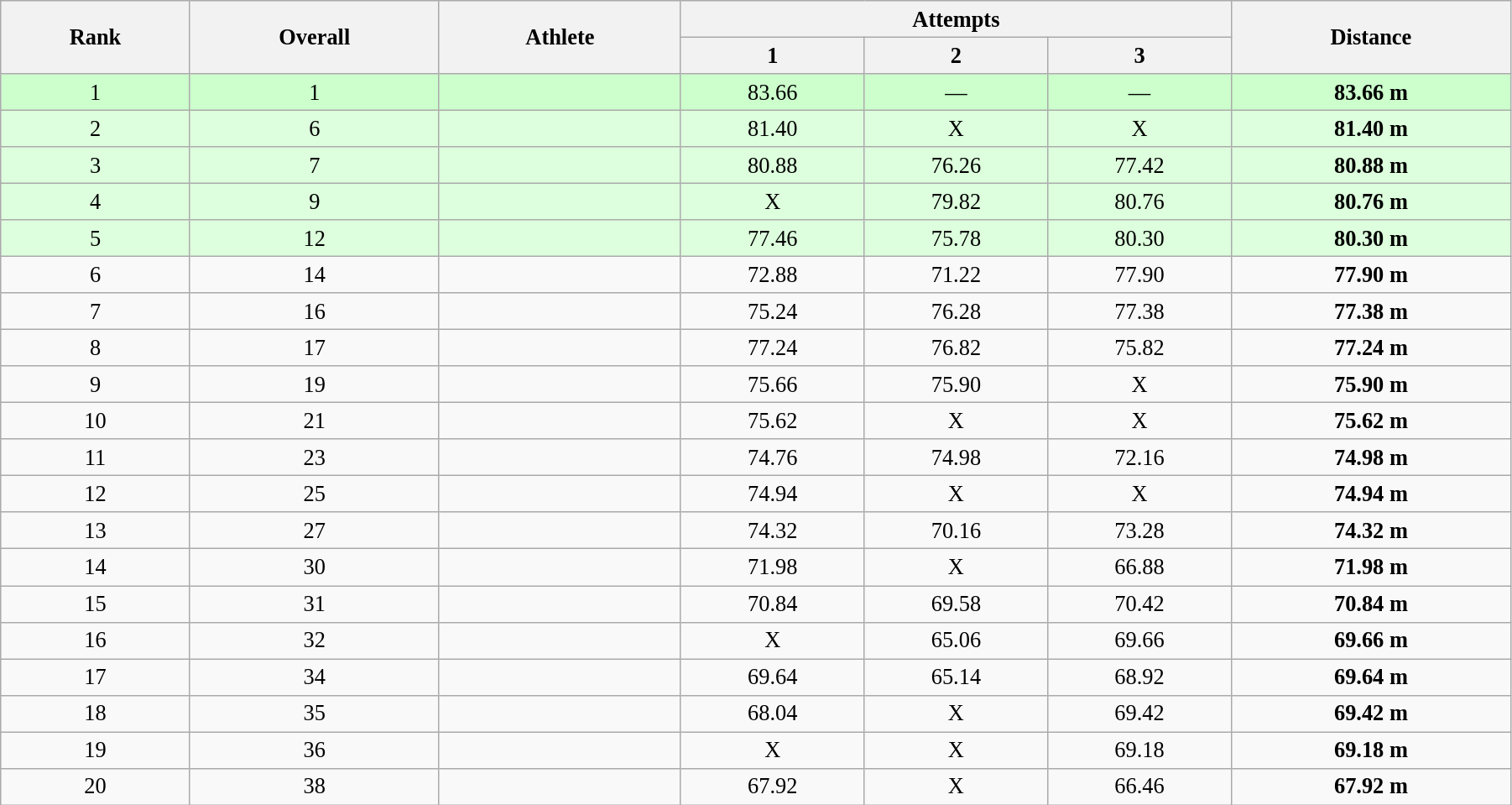<table class="wikitable" style=" text-align:center; font-size:110%;" width="95%">
<tr>
<th rowspan="2">Rank</th>
<th rowspan="2">Overall</th>
<th rowspan="2">Athlete</th>
<th colspan="3">Attempts</th>
<th rowspan="2">Distance</th>
</tr>
<tr>
<th>1</th>
<th>2</th>
<th>3</th>
</tr>
<tr style="background:#ccffcc;">
<td>1</td>
<td>1</td>
<td align=left></td>
<td>83.66</td>
<td>—</td>
<td>—</td>
<td><strong>83.66 m</strong></td>
</tr>
<tr style="background:#ddffdd;">
<td>2</td>
<td>6</td>
<td align=left></td>
<td>81.40</td>
<td>X</td>
<td>X</td>
<td><strong>81.40 m </strong></td>
</tr>
<tr style="background:#ddffdd;">
<td>3</td>
<td>7</td>
<td align=left></td>
<td>80.88</td>
<td>76.26</td>
<td>77.42</td>
<td><strong>80.88 m </strong></td>
</tr>
<tr style="background:#ddffdd;">
<td>4</td>
<td>9</td>
<td align=left></td>
<td>X</td>
<td>79.82</td>
<td>80.76</td>
<td><strong>80.76 m</strong></td>
</tr>
<tr style="background:#ddffdd;">
<td>5</td>
<td>12</td>
<td align=left></td>
<td>77.46</td>
<td>75.78</td>
<td>80.30</td>
<td><strong>80.30 m</strong></td>
</tr>
<tr>
<td>6</td>
<td>14</td>
<td align=left></td>
<td>72.88</td>
<td>71.22</td>
<td>77.90</td>
<td><strong>77.90 m</strong></td>
</tr>
<tr>
<td>7</td>
<td>16</td>
<td align=left></td>
<td>75.24</td>
<td>76.28</td>
<td>77.38</td>
<td><strong>77.38 m</strong></td>
</tr>
<tr>
<td>8</td>
<td>17</td>
<td align=left></td>
<td>77.24</td>
<td>76.82</td>
<td>75.82</td>
<td><strong>77.24 m</strong></td>
</tr>
<tr>
<td>9</td>
<td>19</td>
<td align=left></td>
<td>75.66</td>
<td>75.90</td>
<td>X</td>
<td><strong>75.90 m</strong></td>
</tr>
<tr>
<td>10</td>
<td>21</td>
<td align=left></td>
<td>75.62</td>
<td>X</td>
<td>X</td>
<td><strong>75.62 m </strong></td>
</tr>
<tr>
<td>11</td>
<td>23</td>
<td align=left></td>
<td>74.76</td>
<td>74.98</td>
<td>72.16</td>
<td><strong>74.98 m</strong></td>
</tr>
<tr>
<td>12</td>
<td>25</td>
<td align=left></td>
<td>74.94</td>
<td>X</td>
<td>X</td>
<td><strong>74.94 m </strong></td>
</tr>
<tr>
<td>13</td>
<td>27</td>
<td align=left></td>
<td>74.32</td>
<td>70.16</td>
<td>73.28</td>
<td><strong>74.32 m </strong></td>
</tr>
<tr>
<td>14</td>
<td>30</td>
<td align=left></td>
<td>71.98</td>
<td>X</td>
<td>66.88</td>
<td><strong>71.98 m </strong></td>
</tr>
<tr>
<td>15</td>
<td>31</td>
<td align=left></td>
<td>70.84</td>
<td>69.58</td>
<td>70.42</td>
<td><strong>70.84 m</strong></td>
</tr>
<tr>
<td>16</td>
<td>32</td>
<td align=left></td>
<td>X</td>
<td>65.06</td>
<td>69.66</td>
<td><strong>69.66 m</strong></td>
</tr>
<tr>
<td>17</td>
<td>34</td>
<td align=left></td>
<td>69.64</td>
<td>65.14</td>
<td>68.92</td>
<td><strong>69.64 m</strong></td>
</tr>
<tr>
<td>18</td>
<td>35</td>
<td align=left></td>
<td>68.04</td>
<td>X</td>
<td>69.42</td>
<td><strong>69.42 m</strong></td>
</tr>
<tr>
<td>19</td>
<td>36</td>
<td align=left></td>
<td>X</td>
<td>X</td>
<td>69.18</td>
<td><strong>69.18 m</strong></td>
</tr>
<tr>
<td>20</td>
<td>38</td>
<td align=left></td>
<td>67.92</td>
<td>X</td>
<td>66.46</td>
<td><strong>67.92 m</strong></td>
</tr>
</table>
